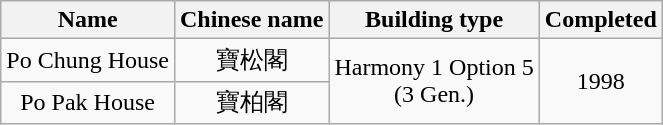<table class="wikitable" style="text-align: center">
<tr>
<th>Name</th>
<th>Chinese name</th>
<th>Building type</th>
<th>Completed</th>
</tr>
<tr>
<td>Po Chung House</td>
<td>寶松閣</td>
<td rowspan="2">Harmony 1 Option 5<br>(3 Gen.)</td>
<td rowspan="2">1998</td>
</tr>
<tr>
<td>Po Pak House</td>
<td>寶柏閣</td>
</tr>
</table>
